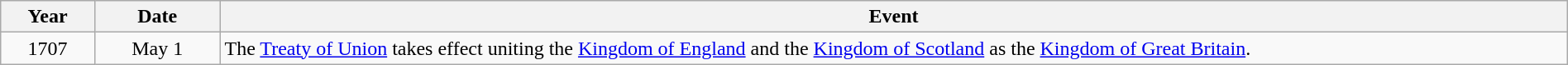<table class="wikitable" style="width:100%;">
<tr>
<th style="width:6%">Year</th>
<th style="width:8%">Date</th>
<th style="width:86%">Event</th>
</tr>
<tr>
<td align=center>1707</td>
<td align=center>May 1</td>
<td>The <a href='#'>Treaty of Union</a> takes effect uniting the <a href='#'>Kingdom of England</a> and the <a href='#'>Kingdom of Scotland</a> as the <a href='#'>Kingdom of Great Britain</a>.</td>
</tr>
</table>
